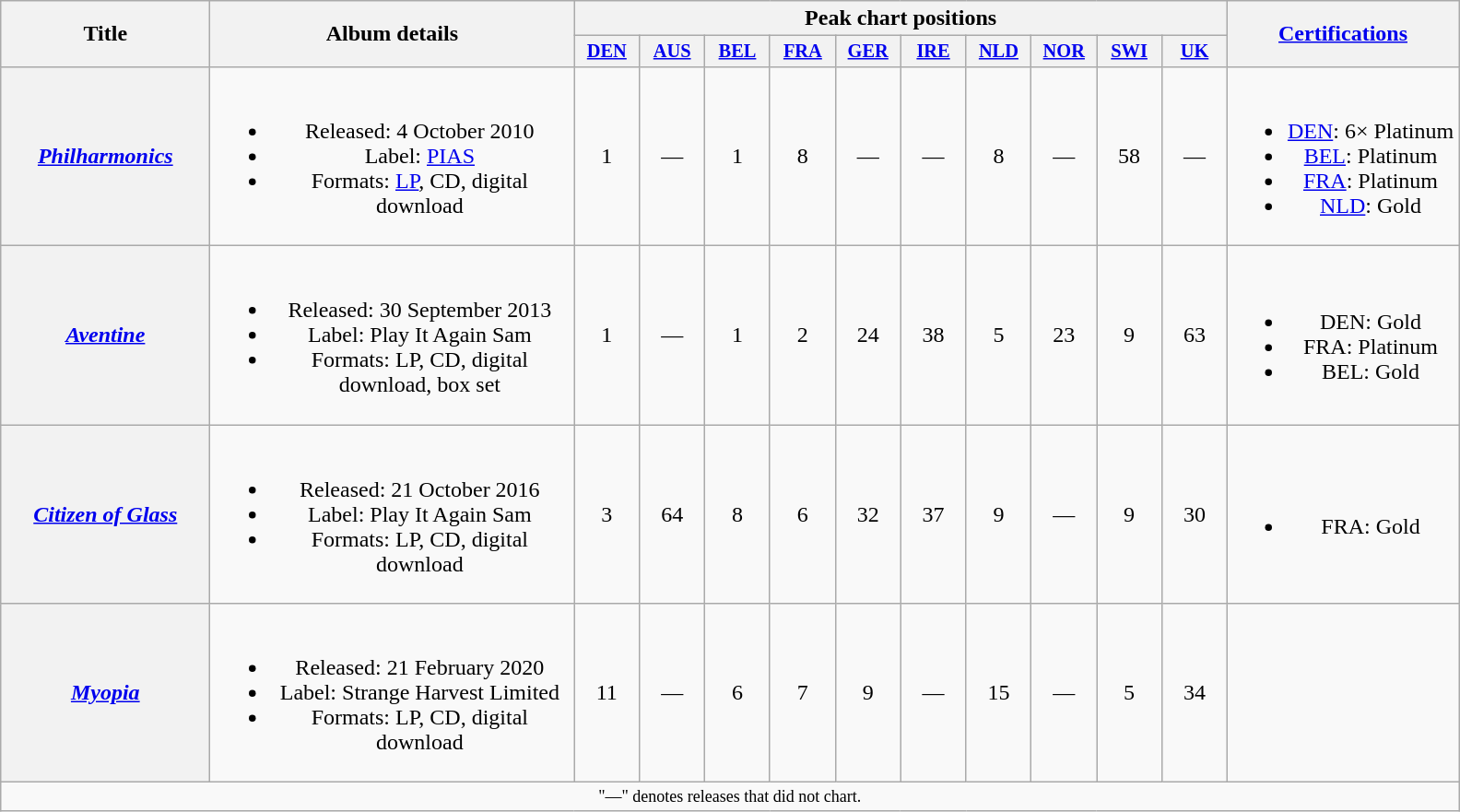<table class="wikitable plainrowheaders" style="text-align:center;">
<tr>
<th scope="col" rowspan="2" style="width:9em;">Title</th>
<th scope="col" rowspan="2" style="width:16em;">Album details</th>
<th scope="col" colspan="10">Peak chart positions</th>
<th scope="col" rowspan="2"><a href='#'>Certifications</a></th>
</tr>
<tr>
<th scope="col" style="width:3em;font-size:85%;"><a href='#'>DEN</a><br></th>
<th scope="col" style="width:3em;font-size:85%;"><a href='#'>AUS</a><br></th>
<th scope="col" style="width:3em;font-size:85%;"><a href='#'>BEL</a><br></th>
<th scope="col" style="width:3em;font-size:85%;"><a href='#'>FRA</a><br></th>
<th scope="col" style="width:3em;font-size:85%;"><a href='#'>GER</a><br></th>
<th scope="col" style="width:3em;font-size:85%;"><a href='#'>IRE</a><br></th>
<th scope="col" style="width:3em;font-size:85%;"><a href='#'>NLD</a><br></th>
<th scope="col" style="width:3em;font-size:85%;"><a href='#'>NOR</a><br></th>
<th scope="col" style="width:3em;font-size:85%;"><a href='#'>SWI</a><br></th>
<th scope="col" style="width:3em;font-size:85%;"><a href='#'>UK</a><br></th>
</tr>
<tr>
<th scope="row"><em><a href='#'>Philharmonics</a></em></th>
<td><br><ul><li>Released: 4 October 2010</li><li>Label: <a href='#'>PIAS</a></li><li>Formats: <a href='#'>LP</a>, CD, digital download</li></ul></td>
<td>1</td>
<td>—</td>
<td>1</td>
<td>8</td>
<td>—</td>
<td>—</td>
<td>8</td>
<td>—</td>
<td>58</td>
<td>—</td>
<td><br><ul><li><a href='#'>DEN</a>: 6× Platinum</li><li><a href='#'>BEL</a>: Platinum</li><li><a href='#'>FRA</a>: Platinum</li><li><a href='#'>NLD</a>: Gold</li></ul></td>
</tr>
<tr>
<th scope="row"><em><a href='#'>Aventine</a></em></th>
<td><br><ul><li>Released: 30 September 2013</li><li>Label: Play It Again Sam</li><li>Formats: LP, CD, digital download, box set</li></ul></td>
<td>1</td>
<td>—</td>
<td>1</td>
<td>2</td>
<td>24</td>
<td>38</td>
<td>5</td>
<td>23</td>
<td>9</td>
<td>63</td>
<td><br><ul><li>DEN: Gold</li><li>FRA: Platinum</li><li>BEL: Gold</li></ul></td>
</tr>
<tr>
<th scope="row"><em><a href='#'>Citizen of Glass</a></em></th>
<td><br><ul><li>Released: 21 October 2016</li><li>Label: Play It Again Sam</li><li>Formats: LP, CD, digital download</li></ul></td>
<td>3</td>
<td>64</td>
<td>8</td>
<td>6</td>
<td>32</td>
<td>37</td>
<td>9</td>
<td>—</td>
<td>9</td>
<td>30</td>
<td><br><ul><li>FRA: Gold</li></ul></td>
</tr>
<tr>
<th scope="row"><em><a href='#'>Myopia</a></em></th>
<td><br><ul><li>Released: 21 February 2020</li><li>Label: Strange Harvest Limited</li><li>Formats: LP, CD, digital download</li></ul></td>
<td>11<br></td>
<td>—</td>
<td>6</td>
<td>7</td>
<td>9</td>
<td>—</td>
<td>15</td>
<td>—</td>
<td>5</td>
<td>34</td>
<td></td>
</tr>
<tr>
<td colspan="13" style="font-size:9pt">"—" denotes releases that did not chart.</td>
</tr>
</table>
